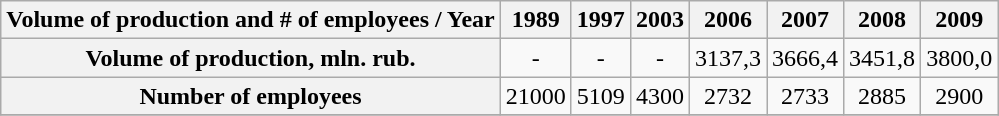<table class="wikitable">
<tr>
<th>Volume of production and # of employees / Year</th>
<th>1989</th>
<th>1997</th>
<th>2003</th>
<th>2006</th>
<th>2007</th>
<th>2008</th>
<th>2009</th>
</tr>
<tr>
<th>Volume of production, mln. rub.</th>
<td align="center">-</td>
<td align="center">-</td>
<td align="center">-</td>
<td align="center">3137,3</td>
<td align="center">3666,4</td>
<td align="center">3451,8</td>
<td align="center">3800,0</td>
</tr>
<tr>
<th>Number of employees</th>
<td align="center">21000</td>
<td align="center">5109</td>
<td align="center">4300</td>
<td align="center">2732</td>
<td align="center">2733</td>
<td align="center">2885</td>
<td align="center">2900</td>
</tr>
<tr>
</tr>
</table>
